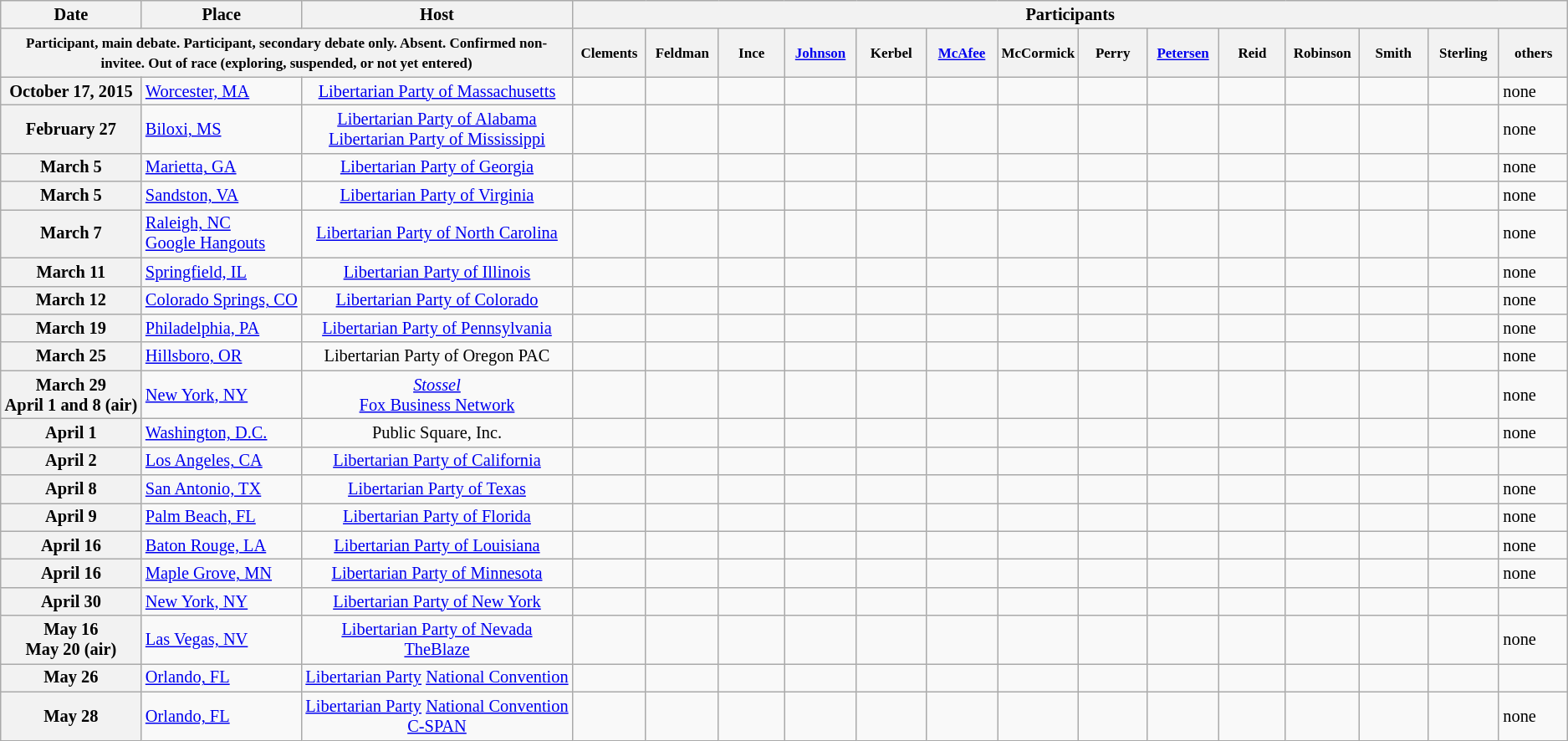<table class="wikitable" style="font-size:85%">
<tr>
<th style="white-space:nowrap;">Date</th>
<th>Place</th>
<th>Host</th>
<th scope="col" colspan="18">Participants</th>
</tr>
<tr>
<th colspan="3"><small> Participant, main debate.  Participant, secondary debate only.   Absent.  Confirmed non-invitee.  Out of race (exploring, suspended, or not yet entered)</small></th>
<th scope="col" style="width:4em;"><small>Clements</small></th>
<th scope="col" style="width:4em;"><small>Feldman</small></th>
<th scope="col" style="width:4em;"><small>Ince</small></th>
<th scope="col" style="width:4em;"><small><a href='#'>Johnson</a></small></th>
<th scope="col" style="width:4em;"><small>Kerbel</small></th>
<th scope="col" style="width:4em;"><small><a href='#'>McAfee</a></small></th>
<th scope="col" style="width:4em;"><small>McCormick</small></th>
<th scope="col" style="width:4em;"><small>Perry</small></th>
<th scope="col" style="width:4em;"><small><a href='#'>Petersen</a></small></th>
<th scope="col" style="width:4em;"><small>Reid</small></th>
<th scope="col" style="width:4em;"><small>Robinson</small></th>
<th scope="col" style="width:4em;"><small>Smith</small></th>
<th scope="col" style="width:4em;"><small>Sterling</small></th>
<th scope="col" style="width:4em;"><small>others</small></th>
</tr>
<tr>
<th style="white-space:nowrap;">October 17, 2015</th>
<td style="white-space:nowrap;"><a href='#'>Worcester, MA</a></td>
<td style="white-space:nowrap; text-align:center;"><a href='#'>Libertarian Party of Massachusetts</a></td>
<td></td>
<td></td>
<td></td>
<td></td>
<td></td>
<td></td>
<td></td>
<td></td>
<td></td>
<td></td>
<td></td>
<td></td>
<td></td>
<td>none</td>
</tr>
<tr>
<th style="white-space:nowrap;">February 27</th>
<td style="white-space:nowrap;"><a href='#'>Biloxi, MS</a></td>
<td style="white-space:nowrap; text-align:center;"><a href='#'>Libertarian Party of Alabama</a><br><a href='#'>Libertarian Party of Mississippi</a></td>
<td></td>
<td></td>
<td></td>
<td></td>
<td></td>
<td></td>
<td></td>
<td></td>
<td></td>
<td></td>
<td></td>
<td></td>
<td></td>
<td>none</td>
</tr>
<tr>
<th style="white-space:nowrap;">March 5</th>
<td style="white-space:nowrap;"><a href='#'>Marietta, GA</a></td>
<td style="white-space:nowrap; text-align:center;"><a href='#'>Libertarian Party of Georgia</a></td>
<td></td>
<td></td>
<td></td>
<td></td>
<td></td>
<td></td>
<td></td>
<td></td>
<td></td>
<td></td>
<td></td>
<td></td>
<td></td>
<td>none</td>
</tr>
<tr>
<th style="white-space:nowrap;">March 5</th>
<td style="white-space:nowrap;"><a href='#'>Sandston, VA</a></td>
<td style="white-space:nowrap; text-align:center;"><a href='#'>Libertarian Party of Virginia</a></td>
<td></td>
<td></td>
<td></td>
<td></td>
<td></td>
<td></td>
<td></td>
<td></td>
<td></td>
<td></td>
<td></td>
<td></td>
<td></td>
<td>none</td>
</tr>
<tr>
<th style="white-space:nowrap;">March 7</th>
<td style="white-space:nowrap;"><a href='#'>Raleigh, NC</a><br><a href='#'>Google Hangouts</a></td>
<td style="white-space:nowrap; text-align:center;"><a href='#'>Libertarian Party of North Carolina</a></td>
<td></td>
<td></td>
<td></td>
<td></td>
<td></td>
<td></td>
<td></td>
<td></td>
<td></td>
<td></td>
<td></td>
<td></td>
<td></td>
<td>none</td>
</tr>
<tr>
<th style="white-space:nowrap;">March 11</th>
<td style="white-space:nowrap;"><a href='#'>Springfield, IL</a></td>
<td style="white-space:nowrap; text-align:center;"><a href='#'>Libertarian Party of Illinois</a></td>
<td></td>
<td></td>
<td></td>
<td></td>
<td></td>
<td></td>
<td></td>
<td></td>
<td></td>
<td></td>
<td></td>
<td></td>
<td></td>
<td>none</td>
</tr>
<tr>
<th style="white-space:nowrap;">March 12</th>
<td style="white-space:nowrap;"><a href='#'>Colorado Springs, CO</a></td>
<td style="white-space:nowrap; text-align:center;"><a href='#'>Libertarian Party of Colorado</a></td>
<td></td>
<td></td>
<td></td>
<td></td>
<td></td>
<td></td>
<td></td>
<td></td>
<td></td>
<td></td>
<td></td>
<td></td>
<td></td>
<td>none</td>
</tr>
<tr>
<th style="white-space:nowrap;">March 19</th>
<td style="white-space:nowrap;"><a href='#'>Philadelphia, PA</a></td>
<td style="white-space:nowrap; text-align:center;"><a href='#'>Libertarian Party of Pennsylvania</a></td>
<td></td>
<td></td>
<td></td>
<td></td>
<td></td>
<td></td>
<td></td>
<td></td>
<td></td>
<td></td>
<td></td>
<td></td>
<td></td>
<td>none</td>
</tr>
<tr>
<th style="white-space:nowrap;">March 25</th>
<td style="white-space:nowrap;"><a href='#'>Hillsboro, OR</a></td>
<td style="white-space:nowrap; text-align:center;">Libertarian Party of Oregon PAC</td>
<td></td>
<td></td>
<td></td>
<td></td>
<td></td>
<td></td>
<td></td>
<td></td>
<td></td>
<td></td>
<td></td>
<td></td>
<td></td>
<td>none</td>
</tr>
<tr>
<th style="white-space:nowrap;">March 29<br>April 1 and 8 (air)</th>
<td style="white-space:nowrap;"><a href='#'>New York, NY</a></td>
<td style="white-space:nowrap; text-align:center;"><em><a href='#'>Stossel</a></em><br><a href='#'>Fox Business Network</a></td>
<td></td>
<td></td>
<td></td>
<td></td>
<td></td>
<td></td>
<td></td>
<td></td>
<td></td>
<td></td>
<td></td>
<td></td>
<td></td>
<td>none</td>
</tr>
<tr>
<th style="white-space:nowrap;">April 1</th>
<td style="white-space:nowrap;"><a href='#'>Washington, D.C.</a></td>
<td style="white-space:nowrap; text-align:center;">Public Square, Inc.</td>
<td></td>
<td></td>
<td></td>
<td></td>
<td></td>
<td></td>
<td></td>
<td></td>
<td></td>
<td></td>
<td></td>
<td></td>
<td></td>
<td>none</td>
</tr>
<tr>
<th style="white-space:nowrap;">April 2</th>
<td style="white-space:nowrap;"><a href='#'>Los Angeles, CA</a></td>
<td style="white-space:nowrap; text-align:center;"><a href='#'>Libertarian Party of California</a></td>
<td></td>
<td></td>
<td></td>
<td></td>
<td></td>
<td></td>
<td></td>
<td></td>
<td></td>
<td></td>
<td></td>
<td></td>
<td></td>
<td></td>
</tr>
<tr>
<th style="white-space:nowrap;">April 8</th>
<td style="white-space:nowrap;"><a href='#'>San Antonio, TX</a></td>
<td style="white-space:nowrap; text-align:center;"><a href='#'>Libertarian Party of Texas</a></td>
<td></td>
<td></td>
<td></td>
<td></td>
<td></td>
<td></td>
<td></td>
<td></td>
<td></td>
<td></td>
<td></td>
<td></td>
<td></td>
<td>none</td>
</tr>
<tr>
<th style="white-space:nowrap;">April 9</th>
<td style="white-space:nowrap;"><a href='#'>Palm Beach, FL</a></td>
<td style="white-space:nowrap; text-align:center;"><a href='#'>Libertarian Party of Florida</a></td>
<td></td>
<td></td>
<td></td>
<td></td>
<td></td>
<td></td>
<td></td>
<td></td>
<td></td>
<td></td>
<td></td>
<td></td>
<td></td>
<td>none</td>
</tr>
<tr>
<th style="white-space:nowrap;">April 16</th>
<td style="white-space:nowrap;"><a href='#'>Baton Rouge, LA</a></td>
<td style="white-space:nowrap; text-align:center;"><a href='#'>Libertarian Party of Louisiana</a></td>
<td></td>
<td></td>
<td></td>
<td></td>
<td></td>
<td></td>
<td></td>
<td></td>
<td></td>
<td></td>
<td></td>
<td></td>
<td></td>
<td>none</td>
</tr>
<tr>
<th style="white-space:nowrap;">April 16</th>
<td style="white-space:nowrap;"><a href='#'>Maple Grove, MN</a></td>
<td style="white-space:nowrap; text-align:center;"><a href='#'>Libertarian Party of Minnesota</a></td>
<td></td>
<td></td>
<td></td>
<td></td>
<td></td>
<td></td>
<td></td>
<td></td>
<td></td>
<td></td>
<td></td>
<td></td>
<td></td>
<td>none</td>
</tr>
<tr>
<th style="white-space:nowrap;">April 30</th>
<td style="white-space:nowrap;"><a href='#'>New York, NY</a></td>
<td style="white-space:nowrap; text-align:center;"><a href='#'>Libertarian Party of New York</a></td>
<td></td>
<td></td>
<td></td>
<td></td>
<td></td>
<td></td>
<td></td>
<td></td>
<td></td>
<td></td>
<td></td>
<td></td>
<td></td>
<td></td>
</tr>
<tr>
<th style="white-space:nowrap;">May 16<br>May 20 (air)</th>
<td style="white-space:nowrap;"><a href='#'>Las Vegas, NV</a></td>
<td style="white-space:nowrap; text-align:center;"><a href='#'>Libertarian Party of Nevada</a><br><a href='#'>TheBlaze</a></td>
<td></td>
<td></td>
<td></td>
<td></td>
<td></td>
<td></td>
<td></td>
<td></td>
<td></td>
<td></td>
<td></td>
<td></td>
<td></td>
<td>none</td>
</tr>
<tr>
<th style="white-space:nowrap;">May 26</th>
<td style="white-space:nowrap;"><a href='#'>Orlando, FL</a></td>
<td style="white-space:nowrap; text-align:center;"><a href='#'>Libertarian Party</a> <a href='#'>National Convention</a></td>
<td></td>
<td></td>
<td></td>
<td></td>
<td></td>
<td></td>
<td></td>
<td></td>
<td></td>
<td></td>
<td></td>
<td></td>
<td></td>
<td></td>
</tr>
<tr>
<th style="white-space:nowrap;">May 28</th>
<td style="white-space:nowrap;"><a href='#'>Orlando, FL</a></td>
<td style="white-space:nowrap; text-align:center;"><a href='#'>Libertarian Party</a> <a href='#'>National Convention</a><br><a href='#'>C-SPAN</a></td>
<td></td>
<td></td>
<td></td>
<td></td>
<td></td>
<td></td>
<td></td>
<td></td>
<td></td>
<td></td>
<td></td>
<td></td>
<td></td>
<td>none</td>
</tr>
</table>
